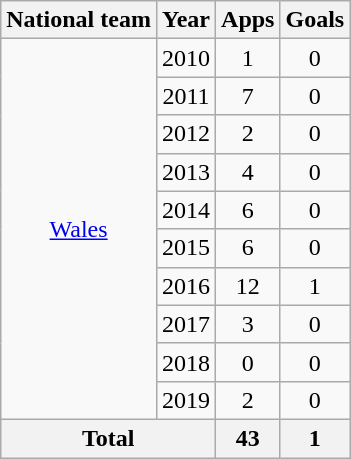<table class="wikitable" style="text-align: center;">
<tr>
<th>National team</th>
<th>Year</th>
<th>Apps</th>
<th>Goals</th>
</tr>
<tr>
<td rowspan="10"><a href='#'>Wales</a></td>
<td>2010</td>
<td>1</td>
<td>0</td>
</tr>
<tr>
<td>2011</td>
<td>7</td>
<td>0</td>
</tr>
<tr>
<td>2012</td>
<td>2</td>
<td>0</td>
</tr>
<tr>
<td>2013</td>
<td>4</td>
<td>0</td>
</tr>
<tr>
<td>2014</td>
<td>6</td>
<td>0</td>
</tr>
<tr>
<td>2015</td>
<td>6</td>
<td>0</td>
</tr>
<tr>
<td>2016</td>
<td>12</td>
<td>1</td>
</tr>
<tr>
<td>2017</td>
<td>3</td>
<td>0</td>
</tr>
<tr>
<td>2018</td>
<td>0</td>
<td>0</td>
</tr>
<tr>
<td>2019</td>
<td>2</td>
<td>0</td>
</tr>
<tr>
<th colspan="2">Total</th>
<th>43</th>
<th>1</th>
</tr>
</table>
